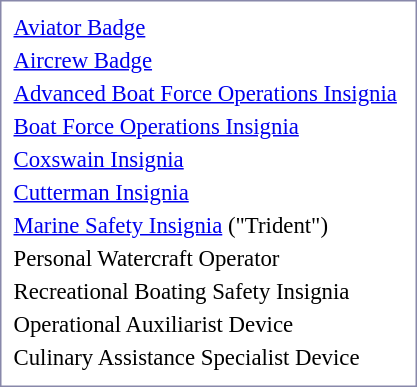<table style="border:1px solid #8888aa; padding:5px; font-size:95%; float: left; margin: 0px 12px 12px 0px;">
<tr>
<td align="left"><a href='#'>Aviator Badge</a></td>
<td align="center"></td>
</tr>
<tr>
<td align="left"><a href='#'>Aircrew Badge</a></td>
<td align="center"></td>
</tr>
<tr>
<td align="left"><a href='#'>Advanced Boat Force Operations Insignia</a></td>
<td align="center"></td>
</tr>
<tr>
<td align="left"><a href='#'>Boat Force Operations Insignia</a></td>
<td align="center"></td>
</tr>
<tr>
<td align="left"><a href='#'>Coxswain Insignia</a></td>
<td align="center"></td>
</tr>
<tr>
<td align="left"><a href='#'>Cutterman Insignia</a></td>
<td align="center"></td>
</tr>
<tr>
<td align="left"><a href='#'>Marine Safety Insignia</a> ("Trident")</td>
<td align="center"></td>
</tr>
<tr>
<td align="left">Personal Watercraft Operator</td>
<td align="center"></td>
</tr>
<tr>
<td align="left">Recreational Boating Safety Insignia</td>
<td align="center"></td>
</tr>
<tr>
<td align="left">Operational Auxiliarist Device</td>
<td align="center"></td>
</tr>
<tr>
<td align="left">Culinary Assistance Specialist Device</td>
</tr>
<tr>
</tr>
</table>
